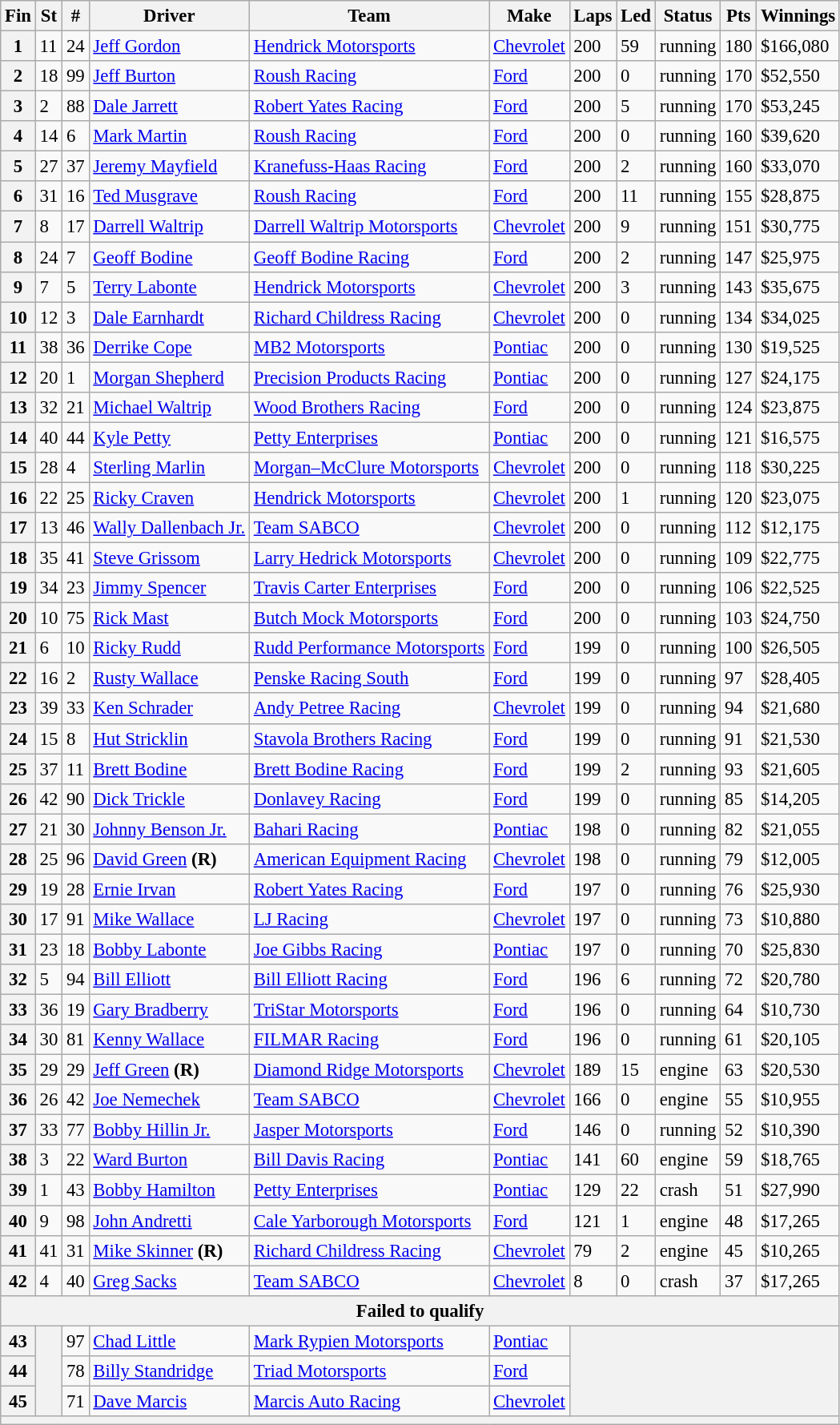<table class="wikitable" style="font-size:95%">
<tr>
<th>Fin</th>
<th>St</th>
<th>#</th>
<th>Driver</th>
<th>Team</th>
<th>Make</th>
<th>Laps</th>
<th>Led</th>
<th>Status</th>
<th>Pts</th>
<th>Winnings</th>
</tr>
<tr>
<th>1</th>
<td>11</td>
<td>24</td>
<td><a href='#'>Jeff Gordon</a></td>
<td><a href='#'>Hendrick Motorsports</a></td>
<td><a href='#'>Chevrolet</a></td>
<td>200</td>
<td>59</td>
<td>running</td>
<td>180</td>
<td>$166,080</td>
</tr>
<tr>
<th>2</th>
<td>18</td>
<td>99</td>
<td><a href='#'>Jeff Burton</a></td>
<td><a href='#'>Roush Racing</a></td>
<td><a href='#'>Ford</a></td>
<td>200</td>
<td>0</td>
<td>running</td>
<td>170</td>
<td>$52,550</td>
</tr>
<tr>
<th>3</th>
<td>2</td>
<td>88</td>
<td><a href='#'>Dale Jarrett</a></td>
<td><a href='#'>Robert Yates Racing</a></td>
<td><a href='#'>Ford</a></td>
<td>200</td>
<td>5</td>
<td>running</td>
<td>170</td>
<td>$53,245</td>
</tr>
<tr>
<th>4</th>
<td>14</td>
<td>6</td>
<td><a href='#'>Mark Martin</a></td>
<td><a href='#'>Roush Racing</a></td>
<td><a href='#'>Ford</a></td>
<td>200</td>
<td>0</td>
<td>running</td>
<td>160</td>
<td>$39,620</td>
</tr>
<tr>
<th>5</th>
<td>27</td>
<td>37</td>
<td><a href='#'>Jeremy Mayfield</a></td>
<td><a href='#'>Kranefuss-Haas Racing</a></td>
<td><a href='#'>Ford</a></td>
<td>200</td>
<td>2</td>
<td>running</td>
<td>160</td>
<td>$33,070</td>
</tr>
<tr>
<th>6</th>
<td>31</td>
<td>16</td>
<td><a href='#'>Ted Musgrave</a></td>
<td><a href='#'>Roush Racing</a></td>
<td><a href='#'>Ford</a></td>
<td>200</td>
<td>11</td>
<td>running</td>
<td>155</td>
<td>$28,875</td>
</tr>
<tr>
<th>7</th>
<td>8</td>
<td>17</td>
<td><a href='#'>Darrell Waltrip</a></td>
<td><a href='#'>Darrell Waltrip Motorsports</a></td>
<td><a href='#'>Chevrolet</a></td>
<td>200</td>
<td>9</td>
<td>running</td>
<td>151</td>
<td>$30,775</td>
</tr>
<tr>
<th>8</th>
<td>24</td>
<td>7</td>
<td><a href='#'>Geoff Bodine</a></td>
<td><a href='#'>Geoff Bodine Racing</a></td>
<td><a href='#'>Ford</a></td>
<td>200</td>
<td>2</td>
<td>running</td>
<td>147</td>
<td>$25,975</td>
</tr>
<tr>
<th>9</th>
<td>7</td>
<td>5</td>
<td><a href='#'>Terry Labonte</a></td>
<td><a href='#'>Hendrick Motorsports</a></td>
<td><a href='#'>Chevrolet</a></td>
<td>200</td>
<td>3</td>
<td>running</td>
<td>143</td>
<td>$35,675</td>
</tr>
<tr>
<th>10</th>
<td>12</td>
<td>3</td>
<td><a href='#'>Dale Earnhardt</a></td>
<td><a href='#'>Richard Childress Racing</a></td>
<td><a href='#'>Chevrolet</a></td>
<td>200</td>
<td>0</td>
<td>running</td>
<td>134</td>
<td>$34,025</td>
</tr>
<tr>
<th>11</th>
<td>38</td>
<td>36</td>
<td><a href='#'>Derrike Cope</a></td>
<td><a href='#'>MB2 Motorsports</a></td>
<td><a href='#'>Pontiac</a></td>
<td>200</td>
<td>0</td>
<td>running</td>
<td>130</td>
<td>$19,525</td>
</tr>
<tr>
<th>12</th>
<td>20</td>
<td>1</td>
<td><a href='#'>Morgan Shepherd</a></td>
<td><a href='#'>Precision Products Racing</a></td>
<td><a href='#'>Pontiac</a></td>
<td>200</td>
<td>0</td>
<td>running</td>
<td>127</td>
<td>$24,175</td>
</tr>
<tr>
<th>13</th>
<td>32</td>
<td>21</td>
<td><a href='#'>Michael Waltrip</a></td>
<td><a href='#'>Wood Brothers Racing</a></td>
<td><a href='#'>Ford</a></td>
<td>200</td>
<td>0</td>
<td>running</td>
<td>124</td>
<td>$23,875</td>
</tr>
<tr>
<th>14</th>
<td>40</td>
<td>44</td>
<td><a href='#'>Kyle Petty</a></td>
<td><a href='#'>Petty Enterprises</a></td>
<td><a href='#'>Pontiac</a></td>
<td>200</td>
<td>0</td>
<td>running</td>
<td>121</td>
<td>$16,575</td>
</tr>
<tr>
<th>15</th>
<td>28</td>
<td>4</td>
<td><a href='#'>Sterling Marlin</a></td>
<td><a href='#'>Morgan–McClure Motorsports</a></td>
<td><a href='#'>Chevrolet</a></td>
<td>200</td>
<td>0</td>
<td>running</td>
<td>118</td>
<td>$30,225</td>
</tr>
<tr>
<th>16</th>
<td>22</td>
<td>25</td>
<td><a href='#'>Ricky Craven</a></td>
<td><a href='#'>Hendrick Motorsports</a></td>
<td><a href='#'>Chevrolet</a></td>
<td>200</td>
<td>1</td>
<td>running</td>
<td>120</td>
<td>$23,075</td>
</tr>
<tr>
<th>17</th>
<td>13</td>
<td>46</td>
<td><a href='#'>Wally Dallenbach Jr.</a></td>
<td><a href='#'>Team SABCO</a></td>
<td><a href='#'>Chevrolet</a></td>
<td>200</td>
<td>0</td>
<td>running</td>
<td>112</td>
<td>$12,175</td>
</tr>
<tr>
<th>18</th>
<td>35</td>
<td>41</td>
<td><a href='#'>Steve Grissom</a></td>
<td><a href='#'>Larry Hedrick Motorsports</a></td>
<td><a href='#'>Chevrolet</a></td>
<td>200</td>
<td>0</td>
<td>running</td>
<td>109</td>
<td>$22,775</td>
</tr>
<tr>
<th>19</th>
<td>34</td>
<td>23</td>
<td><a href='#'>Jimmy Spencer</a></td>
<td><a href='#'>Travis Carter Enterprises</a></td>
<td><a href='#'>Ford</a></td>
<td>200</td>
<td>0</td>
<td>running</td>
<td>106</td>
<td>$22,525</td>
</tr>
<tr>
<th>20</th>
<td>10</td>
<td>75</td>
<td><a href='#'>Rick Mast</a></td>
<td><a href='#'>Butch Mock Motorsports</a></td>
<td><a href='#'>Ford</a></td>
<td>200</td>
<td>0</td>
<td>running</td>
<td>103</td>
<td>$24,750</td>
</tr>
<tr>
<th>21</th>
<td>6</td>
<td>10</td>
<td><a href='#'>Ricky Rudd</a></td>
<td><a href='#'>Rudd Performance Motorsports</a></td>
<td><a href='#'>Ford</a></td>
<td>199</td>
<td>0</td>
<td>running</td>
<td>100</td>
<td>$26,505</td>
</tr>
<tr>
<th>22</th>
<td>16</td>
<td>2</td>
<td><a href='#'>Rusty Wallace</a></td>
<td><a href='#'>Penske Racing South</a></td>
<td><a href='#'>Ford</a></td>
<td>199</td>
<td>0</td>
<td>running</td>
<td>97</td>
<td>$28,405</td>
</tr>
<tr>
<th>23</th>
<td>39</td>
<td>33</td>
<td><a href='#'>Ken Schrader</a></td>
<td><a href='#'>Andy Petree Racing</a></td>
<td><a href='#'>Chevrolet</a></td>
<td>199</td>
<td>0</td>
<td>running</td>
<td>94</td>
<td>$21,680</td>
</tr>
<tr>
<th>24</th>
<td>15</td>
<td>8</td>
<td><a href='#'>Hut Stricklin</a></td>
<td><a href='#'>Stavola Brothers Racing</a></td>
<td><a href='#'>Ford</a></td>
<td>199</td>
<td>0</td>
<td>running</td>
<td>91</td>
<td>$21,530</td>
</tr>
<tr>
<th>25</th>
<td>37</td>
<td>11</td>
<td><a href='#'>Brett Bodine</a></td>
<td><a href='#'>Brett Bodine Racing</a></td>
<td><a href='#'>Ford</a></td>
<td>199</td>
<td>2</td>
<td>running</td>
<td>93</td>
<td>$21,605</td>
</tr>
<tr>
<th>26</th>
<td>42</td>
<td>90</td>
<td><a href='#'>Dick Trickle</a></td>
<td><a href='#'>Donlavey Racing</a></td>
<td><a href='#'>Ford</a></td>
<td>199</td>
<td>0</td>
<td>running</td>
<td>85</td>
<td>$14,205</td>
</tr>
<tr>
<th>27</th>
<td>21</td>
<td>30</td>
<td><a href='#'>Johnny Benson Jr.</a></td>
<td><a href='#'>Bahari Racing</a></td>
<td><a href='#'>Pontiac</a></td>
<td>198</td>
<td>0</td>
<td>running</td>
<td>82</td>
<td>$21,055</td>
</tr>
<tr>
<th>28</th>
<td>25</td>
<td>96</td>
<td><a href='#'>David Green</a> <strong>(R)</strong></td>
<td><a href='#'>American Equipment Racing</a></td>
<td><a href='#'>Chevrolet</a></td>
<td>198</td>
<td>0</td>
<td>running</td>
<td>79</td>
<td>$12,005</td>
</tr>
<tr>
<th>29</th>
<td>19</td>
<td>28</td>
<td><a href='#'>Ernie Irvan</a></td>
<td><a href='#'>Robert Yates Racing</a></td>
<td><a href='#'>Ford</a></td>
<td>197</td>
<td>0</td>
<td>running</td>
<td>76</td>
<td>$25,930</td>
</tr>
<tr>
<th>30</th>
<td>17</td>
<td>91</td>
<td><a href='#'>Mike Wallace</a></td>
<td><a href='#'>LJ Racing</a></td>
<td><a href='#'>Chevrolet</a></td>
<td>197</td>
<td>0</td>
<td>running</td>
<td>73</td>
<td>$10,880</td>
</tr>
<tr>
<th>31</th>
<td>23</td>
<td>18</td>
<td><a href='#'>Bobby Labonte</a></td>
<td><a href='#'>Joe Gibbs Racing</a></td>
<td><a href='#'>Pontiac</a></td>
<td>197</td>
<td>0</td>
<td>running</td>
<td>70</td>
<td>$25,830</td>
</tr>
<tr>
<th>32</th>
<td>5</td>
<td>94</td>
<td><a href='#'>Bill Elliott</a></td>
<td><a href='#'>Bill Elliott Racing</a></td>
<td><a href='#'>Ford</a></td>
<td>196</td>
<td>6</td>
<td>running</td>
<td>72</td>
<td>$20,780</td>
</tr>
<tr>
<th>33</th>
<td>36</td>
<td>19</td>
<td><a href='#'>Gary Bradberry</a></td>
<td><a href='#'>TriStar Motorsports</a></td>
<td><a href='#'>Ford</a></td>
<td>196</td>
<td>0</td>
<td>running</td>
<td>64</td>
<td>$10,730</td>
</tr>
<tr>
<th>34</th>
<td>30</td>
<td>81</td>
<td><a href='#'>Kenny Wallace</a></td>
<td><a href='#'>FILMAR Racing</a></td>
<td><a href='#'>Ford</a></td>
<td>196</td>
<td>0</td>
<td>running</td>
<td>61</td>
<td>$20,105</td>
</tr>
<tr>
<th>35</th>
<td>29</td>
<td>29</td>
<td><a href='#'>Jeff Green</a> <strong>(R)</strong></td>
<td><a href='#'>Diamond Ridge Motorsports</a></td>
<td><a href='#'>Chevrolet</a></td>
<td>189</td>
<td>15</td>
<td>engine</td>
<td>63</td>
<td>$20,530</td>
</tr>
<tr>
<th>36</th>
<td>26</td>
<td>42</td>
<td><a href='#'>Joe Nemechek</a></td>
<td><a href='#'>Team SABCO</a></td>
<td><a href='#'>Chevrolet</a></td>
<td>166</td>
<td>0</td>
<td>engine</td>
<td>55</td>
<td>$10,955</td>
</tr>
<tr>
<th>37</th>
<td>33</td>
<td>77</td>
<td><a href='#'>Bobby Hillin Jr.</a></td>
<td><a href='#'>Jasper Motorsports</a></td>
<td><a href='#'>Ford</a></td>
<td>146</td>
<td>0</td>
<td>running</td>
<td>52</td>
<td>$10,390</td>
</tr>
<tr>
<th>38</th>
<td>3</td>
<td>22</td>
<td><a href='#'>Ward Burton</a></td>
<td><a href='#'>Bill Davis Racing</a></td>
<td><a href='#'>Pontiac</a></td>
<td>141</td>
<td>60</td>
<td>engine</td>
<td>59</td>
<td>$18,765</td>
</tr>
<tr>
<th>39</th>
<td>1</td>
<td>43</td>
<td><a href='#'>Bobby Hamilton</a></td>
<td><a href='#'>Petty Enterprises</a></td>
<td><a href='#'>Pontiac</a></td>
<td>129</td>
<td>22</td>
<td>crash</td>
<td>51</td>
<td>$27,990</td>
</tr>
<tr>
<th>40</th>
<td>9</td>
<td>98</td>
<td><a href='#'>John Andretti</a></td>
<td><a href='#'>Cale Yarborough Motorsports</a></td>
<td><a href='#'>Ford</a></td>
<td>121</td>
<td>1</td>
<td>engine</td>
<td>48</td>
<td>$17,265</td>
</tr>
<tr>
<th>41</th>
<td>41</td>
<td>31</td>
<td><a href='#'>Mike Skinner</a> <strong>(R)</strong></td>
<td><a href='#'>Richard Childress Racing</a></td>
<td><a href='#'>Chevrolet</a></td>
<td>79</td>
<td>2</td>
<td>engine</td>
<td>45</td>
<td>$10,265</td>
</tr>
<tr>
<th>42</th>
<td>4</td>
<td>40</td>
<td><a href='#'>Greg Sacks</a></td>
<td><a href='#'>Team SABCO</a></td>
<td><a href='#'>Chevrolet</a></td>
<td>8</td>
<td>0</td>
<td>crash</td>
<td>37</td>
<td>$17,265</td>
</tr>
<tr>
<th colspan="11">Failed to qualify</th>
</tr>
<tr>
<th>43</th>
<th rowspan="3"></th>
<td>97</td>
<td><a href='#'>Chad Little</a></td>
<td><a href='#'>Mark Rypien Motorsports</a></td>
<td><a href='#'>Pontiac</a></td>
<th colspan="5" rowspan="3"></th>
</tr>
<tr>
<th>44</th>
<td>78</td>
<td><a href='#'>Billy Standridge</a></td>
<td><a href='#'>Triad Motorsports</a></td>
<td><a href='#'>Ford</a></td>
</tr>
<tr>
<th>45</th>
<td>71</td>
<td><a href='#'>Dave Marcis</a></td>
<td><a href='#'>Marcis Auto Racing</a></td>
<td><a href='#'>Chevrolet</a></td>
</tr>
<tr>
<th colspan="11"></th>
</tr>
</table>
